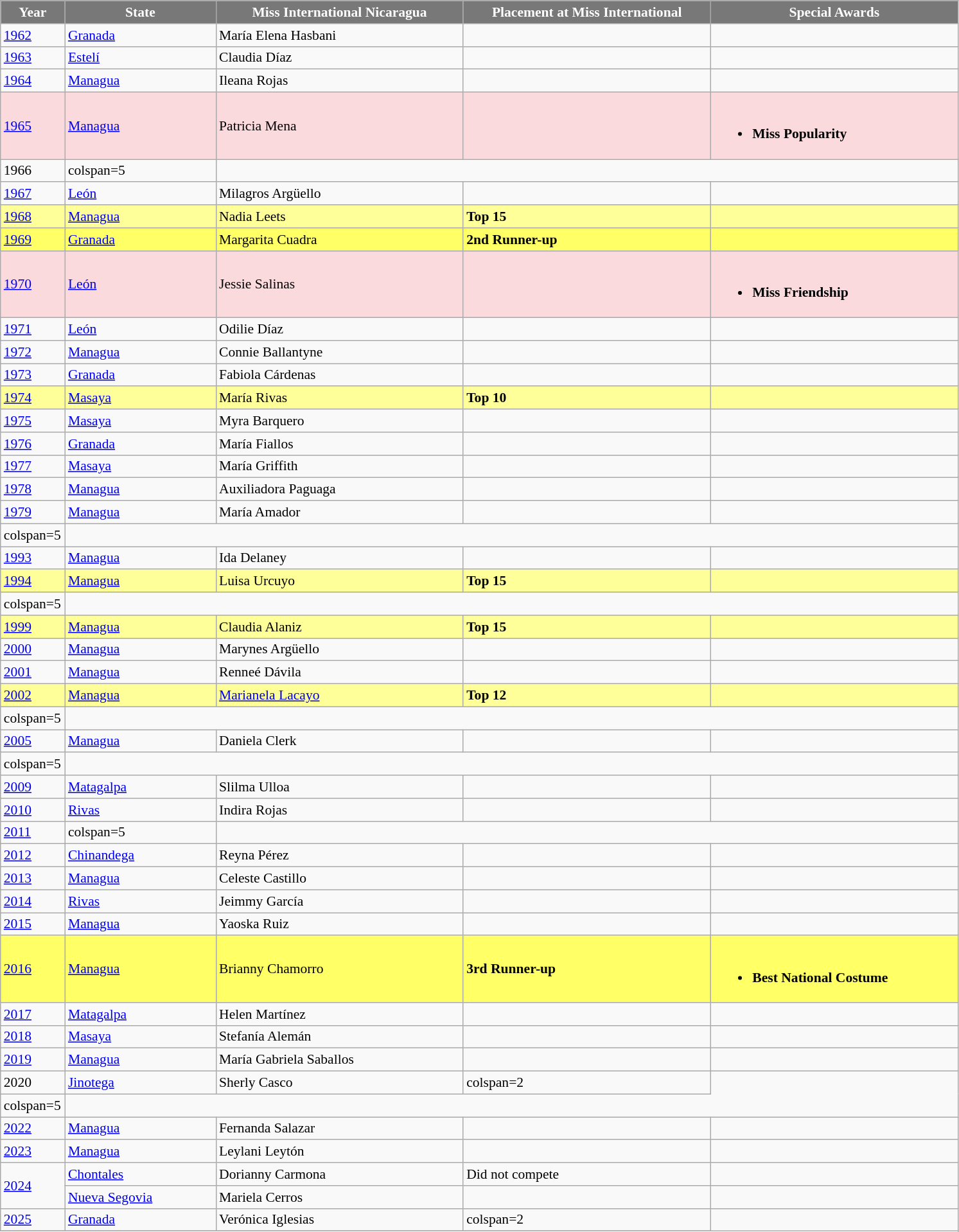<table class="wikitable " style="font-size: 90%;">
<tr>
<th width="60" style="background-color:#787878;color:#FFFFFF;">Year</th>
<th width="150" style="background-color:#787878;color:#FFFFFF;">State</th>
<th width="250" style="background-color:#787878;color:#FFFFFF;">Miss International Nicaragua</th>
<th width="250" style="background-color:#787878;color:#FFFFFF;">Placement at Miss International</th>
<th width="250" style="background-color:#787878;color:#FFFFFF;">Special Awards</th>
</tr>
<tr>
<td><a href='#'>1962</a></td>
<td><a href='#'>Granada</a></td>
<td>María Elena Hasbani</td>
<td></td>
<td></td>
</tr>
<tr>
<td><a href='#'>1963</a></td>
<td><a href='#'>Estelí</a></td>
<td>Claudia Díaz</td>
<td></td>
<td></td>
</tr>
<tr>
<td><a href='#'>1964</a></td>
<td><a href='#'>Managua</a></td>
<td>Ileana Rojas</td>
<td></td>
<td></td>
</tr>
<tr style="background-color:#FADADD;">
<td><a href='#'>1965</a></td>
<td><a href='#'>Managua</a></td>
<td>Patricia Mena</td>
<td></td>
<td><br><ul><li><strong>Miss Popularity</strong></li></ul></td>
</tr>
<tr>
<td>1966</td>
<td>colspan=5 </td>
</tr>
<tr>
<td><a href='#'>1967</a></td>
<td><a href='#'>León</a></td>
<td>Milagros Argüello</td>
<td></td>
<td></td>
</tr>
<tr style="background-color:#FFFF99;">
<td><a href='#'>1968</a></td>
<td><a href='#'>Managua</a></td>
<td>Nadia Leets</td>
<td><strong>Top 15</strong></td>
<td></td>
</tr>
<tr style="background-color:#FFFF66;">
<td><a href='#'>1969</a></td>
<td><a href='#'>Granada</a></td>
<td>Margarita Cuadra</td>
<td><strong>2nd Runner-up</strong></td>
<td></td>
</tr>
<tr style="background-color:#FADADD;">
<td><a href='#'>1970</a></td>
<td><a href='#'>León</a></td>
<td>Jessie Salinas</td>
<td></td>
<td><br><ul><li><strong>Miss Friendship</strong></li></ul></td>
</tr>
<tr>
<td><a href='#'>1971</a></td>
<td><a href='#'>León</a></td>
<td>Odilie Díaz</td>
<td></td>
<td></td>
</tr>
<tr>
<td><a href='#'>1972</a></td>
<td><a href='#'>Managua</a></td>
<td>Connie Ballantyne</td>
<td></td>
<td></td>
</tr>
<tr>
<td><a href='#'>1973</a></td>
<td><a href='#'>Granada</a></td>
<td>Fabiola Cárdenas</td>
<td></td>
<td></td>
</tr>
<tr style="background-color:#FFFF99;">
<td><a href='#'>1974</a></td>
<td><a href='#'>Masaya</a></td>
<td>María Rivas</td>
<td><strong>Top 10</strong></td>
<td></td>
</tr>
<tr>
<td><a href='#'>1975</a></td>
<td><a href='#'>Masaya</a></td>
<td>Myra Barquero</td>
<td></td>
<td></td>
</tr>
<tr>
<td><a href='#'>1976</a></td>
<td><a href='#'>Granada</a></td>
<td>María Fiallos</td>
<td></td>
<td></td>
</tr>
<tr>
<td><a href='#'>1977</a></td>
<td><a href='#'>Masaya</a></td>
<td>María Griffith</td>
<td></td>
<td></td>
</tr>
<tr>
<td><a href='#'>1978</a></td>
<td><a href='#'>Managua</a></td>
<td>Auxiliadora Paguaga</td>
<td></td>
<td></td>
</tr>
<tr>
<td><a href='#'>1979</a></td>
<td><a href='#'>Managua</a></td>
<td>María Amador</td>
<td></td>
<td></td>
</tr>
<tr>
<td>colspan=5 </td>
</tr>
<tr>
<td><a href='#'>1993</a></td>
<td><a href='#'>Managua</a></td>
<td>Ida Delaney</td>
<td></td>
<td></td>
</tr>
<tr style="background-color:#FFFF99;">
<td><a href='#'>1994</a></td>
<td><a href='#'>Managua</a></td>
<td>Luisa Urcuyo</td>
<td><strong>Top 15</strong></td>
<td></td>
</tr>
<tr>
<td>colspan=5 </td>
</tr>
<tr style="background-color:#FFFF99;">
<td><a href='#'>1999</a></td>
<td><a href='#'>Managua</a></td>
<td>Claudia Alaniz</td>
<td><strong>Top 15</strong></td>
<td></td>
</tr>
<tr>
<td><a href='#'>2000</a></td>
<td><a href='#'>Managua</a></td>
<td>Marynes Argüello</td>
<td></td>
<td></td>
</tr>
<tr>
<td><a href='#'>2001</a></td>
<td><a href='#'>Managua</a></td>
<td>Renneé Dávila</td>
<td></td>
<td></td>
</tr>
<tr style="background-color:#FFFF99;">
<td><a href='#'>2002</a></td>
<td><a href='#'>Managua</a></td>
<td><a href='#'>Marianela Lacayo</a></td>
<td><strong>Top 12</strong></td>
<td></td>
</tr>
<tr>
<td>colspan=5 </td>
</tr>
<tr>
<td><a href='#'>2005</a></td>
<td><a href='#'>Managua</a></td>
<td>Daniela Clerk</td>
<td></td>
<td></td>
</tr>
<tr>
<td>colspan=5 </td>
</tr>
<tr>
<td><a href='#'>2009</a></td>
<td><a href='#'>Matagalpa</a></td>
<td>Slilma Ulloa</td>
<td></td>
<td></td>
</tr>
<tr>
<td><a href='#'>2010</a></td>
<td><a href='#'>Rivas</a></td>
<td>Indira Rojas</td>
<td></td>
<td></td>
</tr>
<tr>
<td><a href='#'>2011</a></td>
<td>colspan=5 </td>
</tr>
<tr>
<td><a href='#'>2012</a></td>
<td><a href='#'>Chinandega</a></td>
<td>Reyna Pérez</td>
<td></td>
<td></td>
</tr>
<tr>
<td><a href='#'>2013</a></td>
<td><a href='#'>Managua</a></td>
<td>Celeste Castillo</td>
<td></td>
<td></td>
</tr>
<tr>
<td><a href='#'>2014</a></td>
<td><a href='#'>Rivas</a></td>
<td>Jeimmy García</td>
<td></td>
<td></td>
</tr>
<tr>
<td><a href='#'>2015</a></td>
<td><a href='#'>Managua</a></td>
<td>Yaoska Ruiz</td>
<td></td>
<td></td>
</tr>
<tr style="background-color:#FFFF66;">
<td><a href='#'>2016</a></td>
<td><a href='#'>Managua</a></td>
<td>Brianny Chamorro</td>
<td><strong>3rd Runner-up</strong></td>
<td><br><ul><li><strong>Best National Costume</strong></li></ul></td>
</tr>
<tr>
<td><a href='#'>2017</a></td>
<td><a href='#'>Matagalpa</a></td>
<td>Helen Martínez</td>
<td></td>
<td></td>
</tr>
<tr>
<td><a href='#'>2018</a></td>
<td><a href='#'>Masaya</a></td>
<td>Stefanía Alemán</td>
<td></td>
<td></td>
</tr>
<tr>
<td><a href='#'>2019</a></td>
<td><a href='#'>Managua</a></td>
<td>María Gabriela Saballos</td>
<td></td>
<td></td>
</tr>
<tr>
<td>2020</td>
<td><a href='#'>Jinotega</a></td>
<td>Sherly Casco</td>
<td>colspan=2 </td>
</tr>
<tr>
<td>colspan=5 </td>
</tr>
<tr>
<td><a href='#'>2022</a></td>
<td><a href='#'>Managua</a></td>
<td>Fernanda Salazar</td>
<td></td>
<td></td>
</tr>
<tr>
<td><a href='#'>2023</a></td>
<td><a href='#'>Managua</a></td>
<td>Leylani Leytón</td>
<td></td>
<td></td>
</tr>
<tr>
<td rowspan=2><a href='#'>2024</a></td>
<td><a href='#'>Chontales</a></td>
<td>Dorianny Carmona</td>
<td>Did not compete</td>
<td></td>
</tr>
<tr>
<td><a href='#'>Nueva Segovia</a></td>
<td>Mariela Cerros</td>
<td></td>
<td></td>
</tr>
<tr>
<td><a href='#'>2025</a></td>
<td><a href='#'>Granada</a></td>
<td>Verónica Iglesias</td>
<td>colspan=2 </td>
</tr>
<tr>
</tr>
</table>
